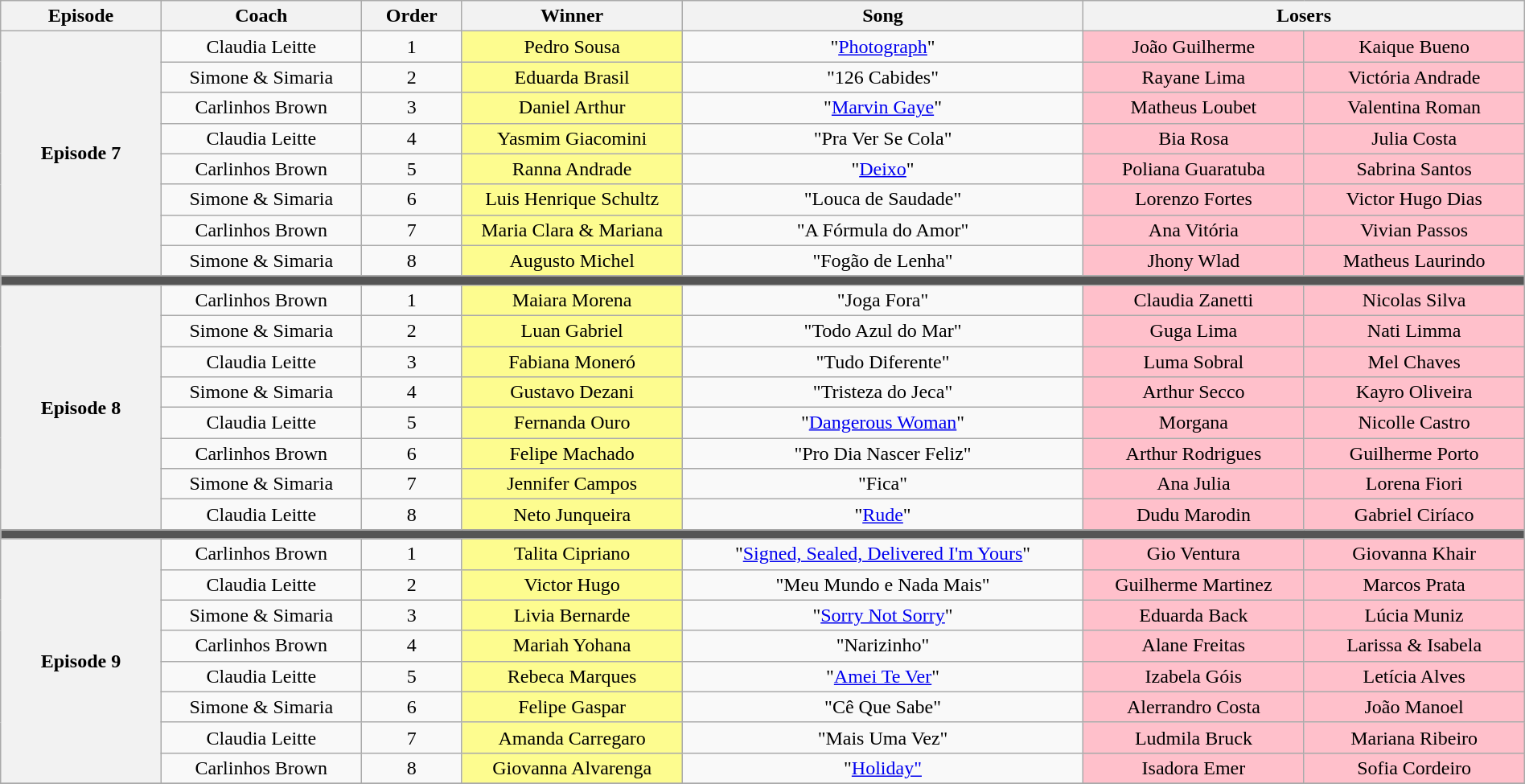<table class="wikitable" style="text-align:center; width:100%;">
<tr>
<th scope="col" width="08%">Episode</th>
<th scope="col" width="10%">Coach</th>
<th scope="col" width="05%">Order</th>
<th scope="col" width="11%">Winner</th>
<th scope="col" width="20%">Song</th>
<th scope="col" width="22%" colspan=2>Losers</th>
</tr>
<tr>
<th rowspan=8>Episode 7<br><small></small></th>
<td>Claudia Leitte</td>
<td>1</td>
<td bgcolor=FDFC8F>Pedro Sousa</td>
<td>"<a href='#'>Photograph</a>"</td>
<td bgcolor=FFC0CB width="11%">João Guilherme</td>
<td bgcolor=FFC0CB width="11%">Kaique Bueno</td>
</tr>
<tr>
<td>Simone & Simaria</td>
<td>2</td>
<td bgcolor=FDFC8F>Eduarda Brasil</td>
<td>"126 Cabides"</td>
<td bgcolor=FFC0CB>Rayane Lima</td>
<td bgcolor=FFC0CB>Victória Andrade</td>
</tr>
<tr>
<td>Carlinhos Brown</td>
<td>3</td>
<td bgcolor=FDFC8F>Daniel Arthur</td>
<td>"<a href='#'>Marvin Gaye</a>"</td>
<td bgcolor=FFC0CB>Matheus Loubet</td>
<td bgcolor=FFC0CB>Valentina Roman</td>
</tr>
<tr>
<td>Claudia Leitte</td>
<td>4</td>
<td bgcolor=FDFC8F>Yasmim Giacomini</td>
<td>"Pra Ver Se Cola"</td>
<td bgcolor=FFC0CB>Bia Rosa</td>
<td bgcolor=FFC0CB>Julia Costa</td>
</tr>
<tr>
<td>Carlinhos Brown</td>
<td>5</td>
<td bgcolor=FDFC8F>Ranna Andrade</td>
<td>"<a href='#'>Deixo</a>"</td>
<td bgcolor=FFC0CB>Poliana Guaratuba</td>
<td bgcolor=FFC0CB>Sabrina Santos</td>
</tr>
<tr>
<td>Simone & Simaria</td>
<td>6</td>
<td bgcolor=FDFC8F>Luis Henrique Schultz</td>
<td>"Louca de Saudade"</td>
<td bgcolor=FFC0CB>Lorenzo Fortes</td>
<td bgcolor=FFC0CB>Victor Hugo Dias</td>
</tr>
<tr>
<td>Carlinhos Brown</td>
<td>7</td>
<td bgcolor=FDFC8F>Maria Clara & Mariana</td>
<td>"A Fórmula do Amor"</td>
<td bgcolor=FFC0CB>Ana Vitória</td>
<td bgcolor=FFC0CB>Vivian Passos</td>
</tr>
<tr>
<td>Simone & Simaria</td>
<td>8</td>
<td bgcolor=FDFC8F>Augusto Michel</td>
<td>"Fogão de Lenha"</td>
<td bgcolor=FFC0CB>Jhony Wlad</td>
<td bgcolor=FFC0CB>Matheus Laurindo</td>
</tr>
<tr>
<td colspan=7 bgcolor=555555></td>
</tr>
<tr>
<th rowspan=8>Episode 8<br><small></small></th>
<td>Carlinhos Brown</td>
<td>1</td>
<td bgcolor=FDFC8F>Maiara Morena</td>
<td>"Joga Fora"</td>
<td bgcolor=FFC0CB>Claudia Zanetti</td>
<td bgcolor=FFC0CB>Nicolas Silva</td>
</tr>
<tr>
<td>Simone & Simaria</td>
<td>2</td>
<td bgcolor=FDFC8F>Luan Gabriel</td>
<td>"Todo Azul do Mar"</td>
<td bgcolor=FFC0CB>Guga Lima</td>
<td bgcolor=FFC0CB>Nati Limma</td>
</tr>
<tr>
<td>Claudia Leitte</td>
<td>3</td>
<td bgcolor=FDFC8F>Fabiana Moneró</td>
<td>"Tudo Diferente"</td>
<td bgcolor=FFC0CB>Luma Sobral</td>
<td bgcolor=FFC0CB>Mel Chaves</td>
</tr>
<tr>
<td>Simone & Simaria</td>
<td>4</td>
<td bgcolor=FDFC8F>Gustavo Dezani</td>
<td>"Tristeza do Jeca"</td>
<td bgcolor=FFC0CB>Arthur Secco</td>
<td bgcolor=FFC0CB>Kayro Oliveira</td>
</tr>
<tr>
<td>Claudia Leitte</td>
<td>5</td>
<td bgcolor=FDFC8F>Fernanda Ouro</td>
<td>"<a href='#'>Dangerous Woman</a>"</td>
<td bgcolor=FFC0CB>Morgana</td>
<td bgcolor=FFC0CB>Nicolle Castro</td>
</tr>
<tr>
<td>Carlinhos Brown</td>
<td>6</td>
<td bgcolor=FDFC8F>Felipe Machado</td>
<td>"Pro Dia Nascer Feliz"</td>
<td bgcolor=FFC0CB>Arthur Rodrigues</td>
<td bgcolor=FFC0CB>Guilherme Porto</td>
</tr>
<tr>
<td>Simone & Simaria</td>
<td>7</td>
<td bgcolor=FDFC8F>Jennifer Campos</td>
<td>"Fica"</td>
<td bgcolor=FFC0CB>Ana Julia</td>
<td bgcolor=FFC0CB>Lorena Fiori</td>
</tr>
<tr>
<td>Claudia Leitte</td>
<td>8</td>
<td bgcolor=FDFC8F>Neto Junqueira</td>
<td>"<a href='#'>Rude</a>"</td>
<td bgcolor=FFC0CB>Dudu Marodin</td>
<td bgcolor=FFC0CB>Gabriel Ciríaco</td>
</tr>
<tr>
<td colspan=7 bgcolor=555555></td>
</tr>
<tr>
<th rowspan=8>Episode 9<br><small></small></th>
<td>Carlinhos Brown</td>
<td>1</td>
<td bgcolor=FDFC8F>Talita Cipriano</td>
<td>"<a href='#'>Signed, Sealed, Delivered I'm Yours</a>"</td>
<td bgcolor=FFC0CB>Gio Ventura</td>
<td bgcolor=FFC0CB>Giovanna Khair</td>
</tr>
<tr>
<td>Claudia Leitte</td>
<td>2</td>
<td bgcolor=FDFC8F>Victor Hugo</td>
<td>"Meu Mundo e Nada Mais"</td>
<td bgcolor=FFC0CB>Guilherme Martinez</td>
<td bgcolor=FFC0CB>Marcos Prata</td>
</tr>
<tr>
<td>Simone & Simaria</td>
<td>3</td>
<td bgcolor=FDFC8F>Livia Bernarde</td>
<td>"<a href='#'>Sorry Not Sorry</a>"</td>
<td bgcolor=FFC0CB>Eduarda Back</td>
<td bgcolor=FFC0CB>Lúcia Muniz</td>
</tr>
<tr>
<td>Carlinhos Brown</td>
<td>4</td>
<td bgcolor=FDFC8F>Mariah Yohana</td>
<td>"Narizinho"</td>
<td bgcolor=FFC0CB>Alane Freitas</td>
<td bgcolor=FFC0CB>Larissa & Isabela</td>
</tr>
<tr>
<td>Claudia Leitte</td>
<td>5</td>
<td bgcolor=FDFC8F>Rebeca Marques</td>
<td>"<a href='#'>Amei Te Ver</a>"</td>
<td bgcolor=FFC0CB>Izabela Góis</td>
<td bgcolor=FFC0CB>Letícia Alves</td>
</tr>
<tr>
<td>Simone & Simaria</td>
<td>6</td>
<td bgcolor=FDFC8F>Felipe Gaspar</td>
<td>"Cê Que Sabe"</td>
<td bgcolor=FFC0CB>Alerrandro Costa</td>
<td bgcolor=FFC0CB>João Manoel</td>
</tr>
<tr>
<td>Claudia Leitte</td>
<td>7</td>
<td bgcolor=FDFC8F>Amanda Carregaro</td>
<td>"Mais Uma Vez"</td>
<td bgcolor=FFC0CB>Ludmila Bruck</td>
<td bgcolor=FFC0CB>Mariana Ribeiro</td>
</tr>
<tr>
<td>Carlinhos Brown</td>
<td>8</td>
<td bgcolor=FDFC8F>Giovanna Alvarenga</td>
<td>"<a href='#'>Holiday"</a></td>
<td bgcolor=FFC0CB>Isadora Emer</td>
<td bgcolor=FFC0CB>Sofia Cordeiro</td>
</tr>
<tr>
</tr>
</table>
